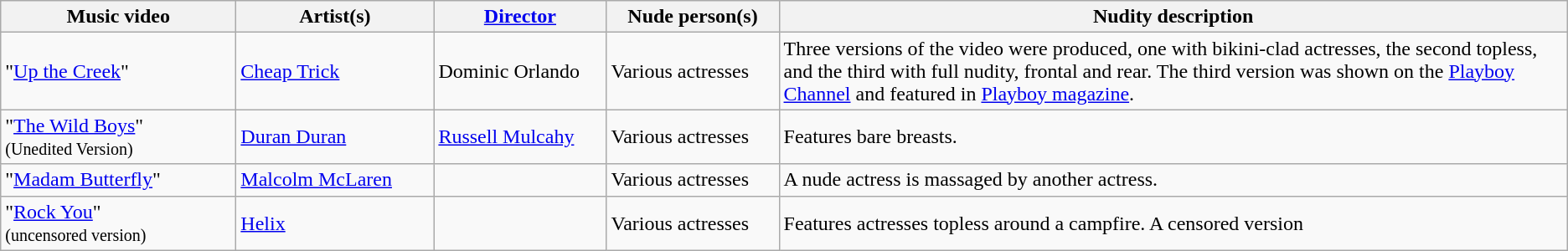<table class="wikitable">
<tr ">
<th style="width:180px;">Music video</th>
<th style="width:150px;">Artist(s)</th>
<th style="width:130px;"><a href='#'>Director</a></th>
<th style="width:130px;">Nude person(s)</th>
<th style=white-space:nowrap>Nudity description</th>
</tr>
<tr>
<td>"<a href='#'>Up the Creek</a>"</td>
<td><a href='#'>Cheap Trick</a></td>
<td>Dominic Orlando</td>
<td>Various actresses</td>
<td>Three versions of the video were produced, one with bikini-clad actresses, the second topless, and the third with full nudity, frontal and rear. The third version was shown on the <a href='#'>Playboy Channel</a> and featured in <a href='#'>Playboy magazine</a>.</td>
</tr>
<tr>
<td>"<a href='#'>The Wild Boys</a>" <br><small>(Unedited Version)</small></td>
<td><a href='#'>Duran Duran</a></td>
<td><a href='#'>Russell Mulcahy</a></td>
<td>Various actresses</td>
<td>Features bare breasts.</td>
</tr>
<tr>
<td>"<a href='#'>Madam Butterfly</a>"</td>
<td><a href='#'>Malcolm McLaren</a></td>
<td></td>
<td>Various actresses</td>
<td>A nude actress is massaged by another actress.</td>
</tr>
<tr>
<td>"<a href='#'>Rock You</a>" <br><small>(uncensored version)</small></td>
<td><a href='#'>Helix</a></td>
<td></td>
<td>Various actresses</td>
<td>Features actresses topless around a campfire.  A censored version</td>
</tr>
</table>
